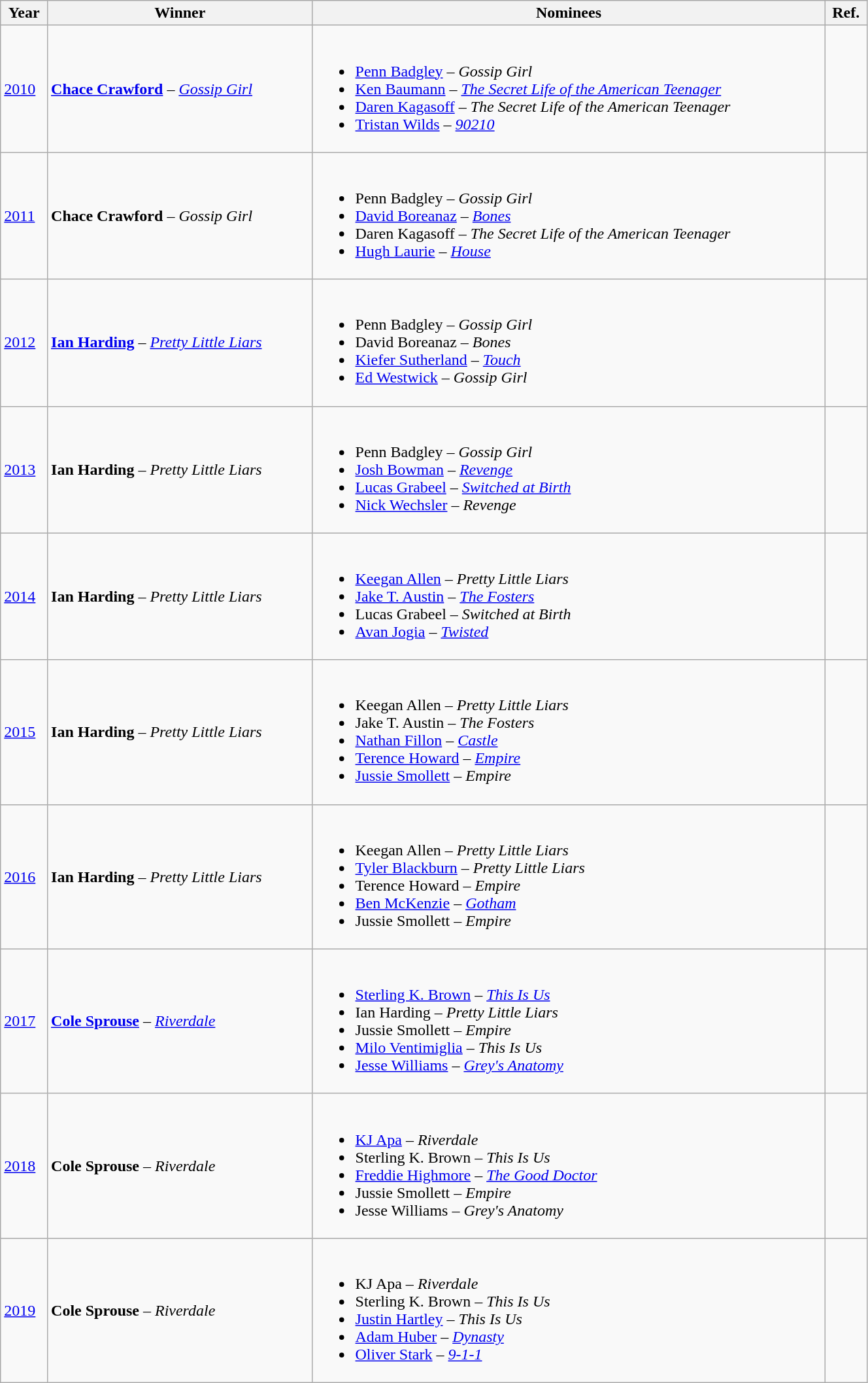<table class="wikitable" width=70%>
<tr>
<th>Year</th>
<th>Winner</th>
<th>Nominees</th>
<th>Ref.</th>
</tr>
<tr>
<td><a href='#'>2010</a></td>
<td><strong><a href='#'>Chace Crawford</a></strong> – <em><a href='#'>Gossip Girl</a></em></td>
<td><br><ul><li><a href='#'>Penn Badgley</a> – <em>Gossip Girl</em></li><li><a href='#'>Ken Baumann</a> – <em><a href='#'>The Secret Life of the American Teenager</a></em></li><li><a href='#'>Daren Kagasoff</a> – <em>The Secret Life of the American Teenager</em></li><li><a href='#'>Tristan Wilds</a> – <em><a href='#'>90210</a></em></li></ul></td>
<td></td>
</tr>
<tr>
<td><a href='#'>2011</a></td>
<td><strong>Chace Crawford</strong> – <em>Gossip Girl</em></td>
<td><br><ul><li>Penn Badgley – <em>Gossip Girl</em></li><li><a href='#'>David Boreanaz</a> – <em><a href='#'>Bones</a></em></li><li>Daren Kagasoff – <em>The Secret Life of the American Teenager</em></li><li><a href='#'>Hugh Laurie</a> – <em><a href='#'>House</a></em></li></ul></td>
<td></td>
</tr>
<tr>
<td><a href='#'>2012</a></td>
<td><strong><a href='#'>Ian Harding</a></strong> – <em><a href='#'>Pretty Little Liars</a></em></td>
<td><br><ul><li>Penn Badgley – <em>Gossip Girl</em></li><li>David Boreanaz – <em>Bones</em></li><li><a href='#'>Kiefer Sutherland</a> – <em><a href='#'>Touch</a></em></li><li><a href='#'>Ed Westwick</a> – <em>Gossip Girl</em></li></ul></td>
<td></td>
</tr>
<tr>
<td><a href='#'>2013</a></td>
<td><strong>Ian Harding</strong> – <em>Pretty Little Liars</em></td>
<td><br><ul><li>Penn Badgley – <em>Gossip Girl</em></li><li><a href='#'>Josh Bowman</a> – <em><a href='#'>Revenge</a></em></li><li><a href='#'>Lucas Grabeel</a> – <em><a href='#'>Switched at Birth</a></em></li><li><a href='#'>Nick Wechsler</a> – <em>Revenge</em></li></ul></td>
<td></td>
</tr>
<tr>
<td><a href='#'>2014</a></td>
<td><strong>Ian Harding</strong> – <em>Pretty Little Liars</em></td>
<td><br><ul><li><a href='#'>Keegan Allen</a> – <em>Pretty Little Liars</em></li><li><a href='#'>Jake T. Austin</a> – <em><a href='#'>The Fosters</a></em></li><li>Lucas Grabeel – <em>Switched at Birth</em></li><li><a href='#'>Avan Jogia</a> – <em><a href='#'>Twisted</a></em></li></ul></td>
<td></td>
</tr>
<tr>
<td><a href='#'>2015</a></td>
<td><strong>Ian Harding</strong> – <em>Pretty Little Liars</em></td>
<td><br><ul><li>Keegan Allen – <em>Pretty Little Liars</em></li><li>Jake T. Austin – <em>The Fosters</em></li><li><a href='#'>Nathan Fillon</a> – <em><a href='#'>Castle</a></em></li><li><a href='#'>Terence Howard</a> – <em><a href='#'>Empire</a></em></li><li><a href='#'>Jussie Smollett</a> – <em>Empire</em></li></ul></td>
<td></td>
</tr>
<tr>
<td><a href='#'>2016</a></td>
<td><strong>Ian Harding</strong> – <em>Pretty Little Liars</em></td>
<td><br><ul><li>Keegan Allen – <em>Pretty Little Liars</em></li><li><a href='#'>Tyler Blackburn</a> – <em>Pretty Little Liars</em></li><li>Terence Howard – <em>Empire</em></li><li><a href='#'>Ben McKenzie</a> – <em><a href='#'>Gotham</a></em></li><li>Jussie Smollett – <em>Empire</em></li></ul></td>
<td></td>
</tr>
<tr>
<td><a href='#'>2017</a></td>
<td><strong><a href='#'>Cole Sprouse</a></strong> – <em><a href='#'>Riverdale</a></em></td>
<td><br><ul><li><a href='#'>Sterling K. Brown</a> – <em><a href='#'>This Is Us</a></em></li><li>Ian Harding – <em>Pretty Little Liars</em></li><li>Jussie Smollett – <em>Empire</em></li><li><a href='#'>Milo Ventimiglia</a> – <em>This Is Us</em></li><li><a href='#'>Jesse Williams</a> – <em><a href='#'>Grey's Anatomy</a></em></li></ul></td>
<td></td>
</tr>
<tr>
<td><a href='#'>2018</a></td>
<td><strong>Cole Sprouse</strong> – <em>Riverdale</em></td>
<td><br><ul><li><a href='#'>KJ Apa</a> – <em>Riverdale</em></li><li>Sterling K. Brown – <em>This Is Us</em></li><li><a href='#'>Freddie Highmore</a> – <em><a href='#'>The Good Doctor</a></em></li><li>Jussie Smollett – <em>Empire</em></li><li>Jesse Williams – <em>Grey's Anatomy</em></li></ul></td>
<td></td>
</tr>
<tr>
<td><a href='#'>2019</a></td>
<td><strong>Cole Sprouse</strong> – <em>Riverdale</em></td>
<td><br><ul><li>KJ Apa – <em> Riverdale</em></li><li>Sterling K. Brown – <em>This Is Us</em></li><li><a href='#'>Justin Hartley</a> – <em>This Is Us</em></li><li><a href='#'>Adam Huber</a> – <em><a href='#'>Dynasty</a></em></li><li><a href='#'>Oliver Stark</a> – <em><a href='#'>9-1-1</a></em></li></ul></td>
<td></td>
</tr>
</table>
